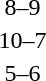<table style="text-align:center">
<tr>
<th width=200></th>
<th width=100></th>
<th width=200></th>
</tr>
<tr>
<td align=right></td>
<td>8–9</td>
<td align=left><strong></strong></td>
</tr>
<tr>
<td align=right><strong></strong></td>
<td>10–7</td>
<td align=left></td>
</tr>
<tr>
<td align=right></td>
<td>5–6</td>
<td align=left><strong></strong></td>
</tr>
</table>
